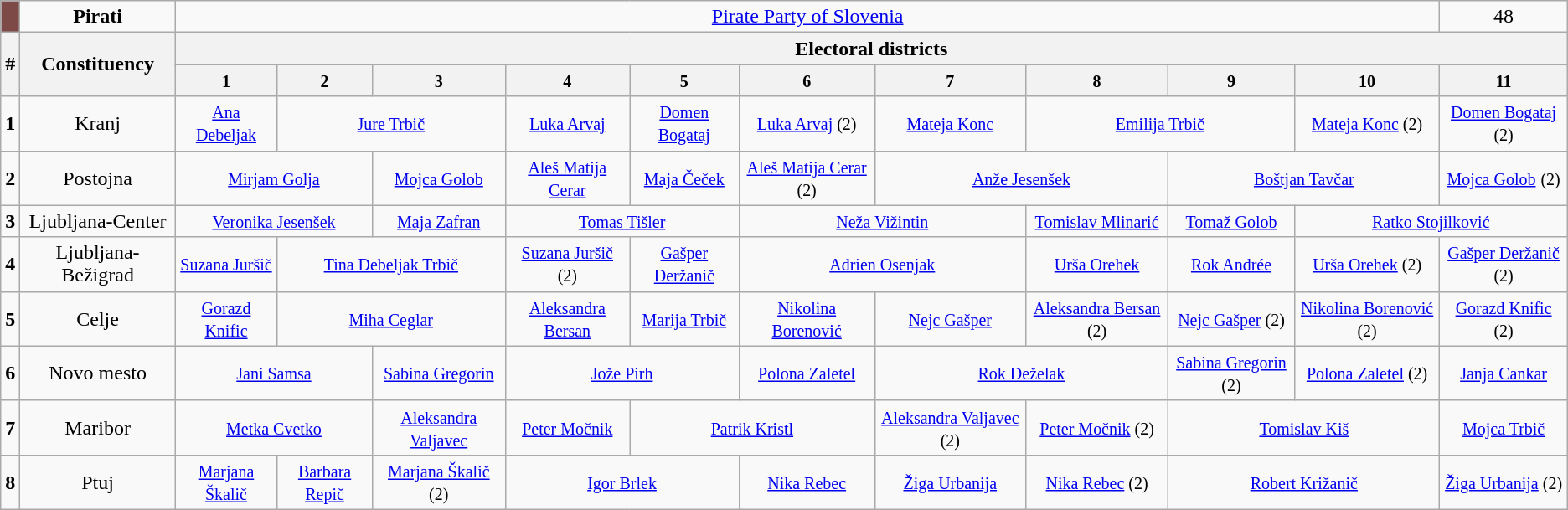<table class="wikitable" style="text-align: center;">
<tr>
<td style="background:#7D4A48"></td>
<td><strong>Pirati</strong></td>
<td colspan="10"><a href='#'>Pirate Party of Slovenia</a><br></td>
<td>48<br></td>
</tr>
<tr>
<th rowspan="2">#</th>
<th rowspan="2">Constituency</th>
<th colspan="11">Electoral districts</th>
</tr>
<tr>
<th><small>1</small></th>
<th><small>2</small></th>
<th><small>3</small></th>
<th><small>4</small></th>
<th><small>5</small></th>
<th><small>6</small></th>
<th><small>7</small></th>
<th><small>8</small></th>
<th><small>9</small></th>
<th><small>10</small></th>
<th><small>11</small></th>
</tr>
<tr>
<td style="text-align:center;"><strong>1</strong></td>
<td>Kranj</td>
<td><a href='#'><small>Ana Debeljak</small></a></td>
<td colspan="2"><a href='#'><small>Jure Trbič</small></a></td>
<td><small><a href='#'>Luka Arvaj</a></small></td>
<td><a href='#'><small>Domen Bogataj</small></a></td>
<td><small><a href='#'>Luka Arvaj</a> (2)</small></td>
<td><a href='#'><small>Mateja Konc</small></a></td>
<td colspan="2"><a href='#'><small>Emilija Trbič</small></a></td>
<td><small><a href='#'>Mateja Konc</a> (2)</small></td>
<td><small><a href='#'>Domen Bogataj</a> (2)</small></td>
</tr>
<tr>
<td style="text-align:center;"><strong>2</strong></td>
<td>Postojna</td>
<td colspan="2"><a href='#'><small>Mirjam Golja</small></a></td>
<td><a href='#'><small>Mojca Golob</small></a></td>
<td><a href='#'><small>Aleš Matija Cerar</small></a></td>
<td><a href='#'><small>Maja Čeček</small></a></td>
<td><small><a href='#'>Aleš Matija Cerar</a> (2)</small></td>
<td colspan="2"><a href='#'><small>Anže Jesenšek</small></a></td>
<td colspan="2"><a href='#'><small>Boštjan Tavčar</small></a></td>
<td><a href='#'><small>Mojca Golob</small></a> <small>(2)</small></td>
</tr>
<tr>
<td style="text-align:center;"><strong>3</strong></td>
<td>Ljubljana-Center</td>
<td colspan="2"><a href='#'><small>Veronika Jesenšek</small></a></td>
<td><a href='#'><small>Maja Zafran</small></a></td>
<td colspan="2"><a href='#'><small>Tomas Tišler</small></a></td>
<td colspan="2"><a href='#'><small>Neža Vižintin</small></a></td>
<td><small><a href='#'>Tomislav Mlinarić</a></small></td>
<td><a href='#'><small>Tomaž Golob</small></a></td>
<td colspan="2"><a href='#'><small>Ratko Stojilković</small></a></td>
</tr>
<tr>
<td style="text-align:center;"><strong>4</strong></td>
<td>Ljubljana-Bežigrad</td>
<td><a href='#'><small>Suzana Juršič</small></a></td>
<td colspan="2"><a href='#'><small>Tina Debeljak Trbič</small></a></td>
<td><small><a href='#'>Suzana Juršič</a> (2)</small></td>
<td><a href='#'><small>Gašper Deržanič</small></a></td>
<td colspan="2"><a href='#'><small>Adrien Osenjak</small></a></td>
<td><a href='#'><small>Urša Orehek</small></a></td>
<td><a href='#'><small>Rok Andrée</small></a></td>
<td><small><a href='#'>Urša Orehek</a> (2)</small></td>
<td><small><a href='#'>Gašper Deržanič</a> (2)</small></td>
</tr>
<tr>
<td style="text-align:center;"><strong>5</strong></td>
<td>Celje</td>
<td><a href='#'><small>Gorazd Knific</small></a></td>
<td colspan="2"><a href='#'><small>Miha Ceglar</small></a></td>
<td><a href='#'><small>Aleksandra Bersan</small></a></td>
<td><a href='#'><small>Marija Trbič</small></a></td>
<td><a href='#'><small>Nikolina Borenović</small></a></td>
<td><a href='#'><small>Nejc Gašper</small></a></td>
<td><small><a href='#'>Aleksandra Bersan</a> (2)</small></td>
<td><small><a href='#'>Nejc Gašper</a> (2)</small></td>
<td><small><a href='#'>Nikolina Borenović</a> (2)</small></td>
<td><small><a href='#'>Gorazd Knific</a> (2)</small></td>
</tr>
<tr>
<td style="text-align:center;"><strong>6</strong></td>
<td>Novo mesto</td>
<td colspan="2"><a href='#'><small>Jani Samsa</small></a></td>
<td><a href='#'><small>Sabina Gregorin</small></a></td>
<td colspan="2"><a href='#'><small>Jože Pirh</small></a></td>
<td><a href='#'><small>Polona Zaletel</small></a></td>
<td colspan="2"><a href='#'><small>Rok Deželak</small></a></td>
<td><small><a href='#'>Sabina Gregorin</a> (2)</small></td>
<td><small><a href='#'>Polona Zaletel</a> (2)</small></td>
<td><a href='#'><small>Janja Cankar</small></a></td>
</tr>
<tr>
<td style="text-align:center;"><strong>7</strong></td>
<td>Maribor</td>
<td colspan="2"><a href='#'><small>Metka Cvetko</small></a></td>
<td><a href='#'><small>Aleksandra Valjavec</small></a></td>
<td><a href='#'><small>Peter Močnik</small></a></td>
<td colspan="2"><a href='#'><small>Patrik Kristl</small></a></td>
<td><small><a href='#'>Aleksandra Valjavec</a> (2)</small></td>
<td><small><a href='#'>Peter Močnik</a> (2)</small></td>
<td colspan="2"><a href='#'><small>Tomislav Kiš</small></a></td>
<td><a href='#'><small>Mojca Trbič</small></a></td>
</tr>
<tr>
<td style="text-align:center;"><strong>8</strong></td>
<td>Ptuj</td>
<td><a href='#'><small>Marjana Škalič</small></a></td>
<td><a href='#'><small>Barbara Repič</small></a></td>
<td><small><a href='#'>Marjana Škalič</a> (2)</small></td>
<td colspan="2"><a href='#'><small>Igor Brlek</small></a></td>
<td><a href='#'><small>Nika Rebec</small></a></td>
<td><a href='#'><small>Žiga Urbanija</small></a></td>
<td><small><a href='#'>Nika Rebec</a> (2)</small></td>
<td colspan="2"><a href='#'><small>Robert Križanič</small></a></td>
<td><small><a href='#'>Žiga Urbanija</a> (2)</small></td>
</tr>
</table>
